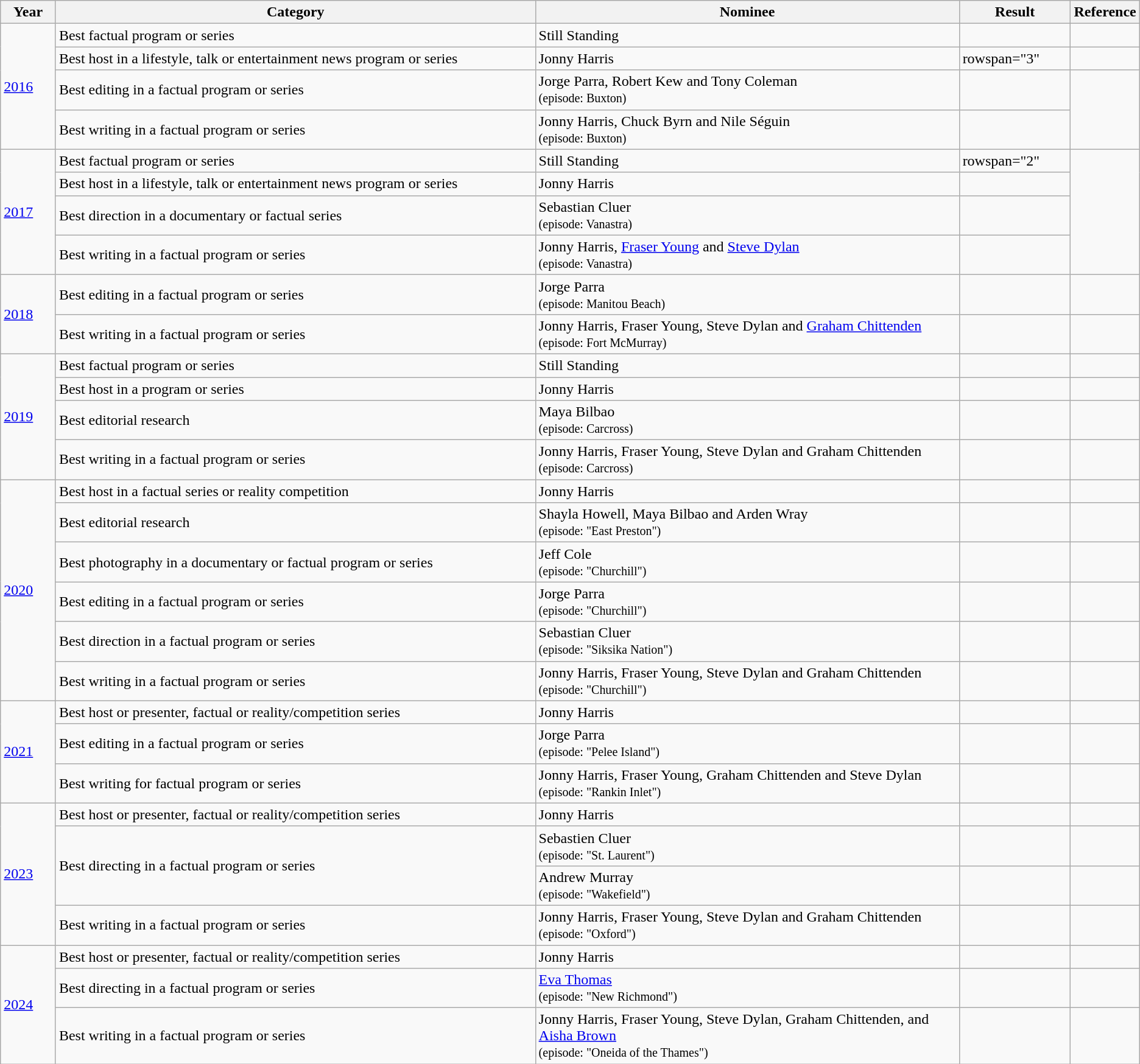<table class="wikitable">
<tr>
<th width=5%>Year</th>
<th width=45%>Category</th>
<th width=40%>Nominee</th>
<th width=10%>Result</th>
<th width=5%>Reference</th>
</tr>
<tr>
<td rowspan="4"><a href='#'>2016</a></td>
<td>Best factual program or series</td>
<td>Still Standing</td>
<td></td>
<td></td>
</tr>
<tr>
<td>Best host in a lifestyle, talk or entertainment news program or series</td>
<td>Jonny Harris</td>
<td>rowspan="3" </td>
<td></td>
</tr>
<tr>
<td>Best editing in a factual program or series</td>
<td>Jorge Parra, Robert Kew and Tony Coleman<br><small>(episode: Buxton)</small></td>
<td></td>
</tr>
<tr>
<td>Best writing in a factual program or series</td>
<td>Jonny Harris, Chuck Byrn and Nile Séguin<br><small>(episode: Buxton)</small></td>
<td></td>
</tr>
<tr>
<td rowspan="4"><a href='#'>2017</a></td>
<td>Best factual program or series</td>
<td>Still Standing</td>
<td>rowspan="2" </td>
<td rowspan="4"></td>
</tr>
<tr>
<td>Best host in a lifestyle, talk or entertainment news program or series</td>
<td>Jonny Harris</td>
</tr>
<tr>
<td>Best direction in a documentary or factual series</td>
<td>Sebastian Cluer<br><small>(episode: Vanastra)</small></td>
<td></td>
</tr>
<tr>
<td>Best writing in a factual program or series</td>
<td>Jonny Harris, <a href='#'>Fraser Young</a> and <a href='#'>Steve Dylan</a><br><small>(episode: Vanastra)</small></td>
<td></td>
</tr>
<tr>
<td rowspan="2"><a href='#'>2018</a></td>
<td>Best editing in a factual program or series</td>
<td>Jorge Parra<br><small>(episode: Manitou Beach)</small></td>
<td></td>
<td></td>
</tr>
<tr>
<td>Best writing in a factual program or series</td>
<td>Jonny Harris, Fraser Young, Steve Dylan and <a href='#'>Graham Chittenden</a><br><small>(episode: Fort McMurray)</small></td>
<td></td>
<td></td>
</tr>
<tr>
<td rowspan="4"><a href='#'>2019</a></td>
<td>Best factual program or series</td>
<td>Still Standing</td>
<td></td>
<td></td>
</tr>
<tr>
<td>Best host in a program or series</td>
<td>Jonny Harris</td>
<td></td>
<td></td>
</tr>
<tr>
<td>Best editorial research</td>
<td>Maya Bilbao<br><small>(episode: Carcross)</small></td>
<td></td>
<td></td>
</tr>
<tr>
<td>Best writing in a factual program or series</td>
<td>Jonny Harris, Fraser Young, Steve Dylan and Graham Chittenden<br><small>(episode: Carcross)</small></td>
<td></td>
<td></td>
</tr>
<tr>
<td rowspan="6"><a href='#'>2020</a></td>
<td>Best host in a factual series or reality competition</td>
<td>Jonny Harris</td>
<td></td>
<td></td>
</tr>
<tr>
<td>Best editorial research</td>
<td>Shayla Howell, Maya Bilbao and Arden Wray<br><small>(episode: "East Preston")</small></td>
<td></td>
<td></td>
</tr>
<tr>
<td>Best photography in a documentary or factual program or series</td>
<td>Jeff Cole<br><small>(episode: "Churchill")</small></td>
<td></td>
<td></td>
</tr>
<tr>
<td>Best editing in a factual program or series</td>
<td>Jorge Parra<br><small>(episode: "Churchill")</small></td>
<td></td>
<td></td>
</tr>
<tr>
<td>Best direction in a factual program or series</td>
<td>Sebastian Cluer<br><small>(episode: "Siksika Nation")</small></td>
<td></td>
<td></td>
</tr>
<tr>
<td>Best writing in a factual program or series</td>
<td>Jonny Harris, Fraser Young, Steve Dylan and Graham Chittenden<br><small>(episode: "Churchill")</small></td>
<td></td>
<td></td>
</tr>
<tr>
<td rowspan="3"><a href='#'>2021</a></td>
<td>Best host or presenter, factual or reality/competition series</td>
<td>Jonny Harris</td>
<td></td>
<td></td>
</tr>
<tr>
<td>Best editing in a factual program or series</td>
<td>Jorge Parra<br><small>(episode: "Pelee Island")</small></td>
<td></td>
<td></td>
</tr>
<tr>
<td>Best writing for factual program or series</td>
<td>Jonny Harris, Fraser Young, Graham Chittenden and Steve Dylan<br><small>(episode: "Rankin Inlet")</small></td>
<td></td>
<td></td>
</tr>
<tr>
<td rowspan="4"><a href='#'>2023</a></td>
<td>Best host or presenter, factual or reality/competition series</td>
<td>Jonny Harris</td>
<td></td>
<td></td>
</tr>
<tr>
<td rowspan="2">Best directing in a factual program or series</td>
<td>Sebastien Cluer<br><small>(episode: "St. Laurent")</small></td>
<td></td>
<td></td>
</tr>
<tr>
<td>Andrew Murray<br><small>(episode: "Wakefield")</small></td>
<td></td>
<td></td>
</tr>
<tr>
<td>Best writing in a factual program or series</td>
<td>Jonny Harris, Fraser Young, Steve Dylan and Graham Chittenden<br><small>(episode: "Oxford")</small></td>
<td></td>
<td></td>
</tr>
<tr>
<td rowspan="4"><a href='#'>2024</a></td>
<td>Best host or presenter, factual or reality/competition series</td>
<td>Jonny Harris</td>
<td></td>
<td></td>
</tr>
<tr>
<td>Best directing in a factual program or series</td>
<td><a href='#'>Eva Thomas</a><br><small>(episode: "New Richmond")</small></td>
<td></td>
<td></td>
</tr>
<tr>
<td>Best writing in a factual program or series</td>
<td>Jonny Harris, Fraser Young, Steve Dylan, Graham Chittenden, and <a href='#'>Aisha Brown</a><br><small>(episode: "Oneida of the Thames")</small></td>
<td></td>
<td></td>
</tr>
</table>
